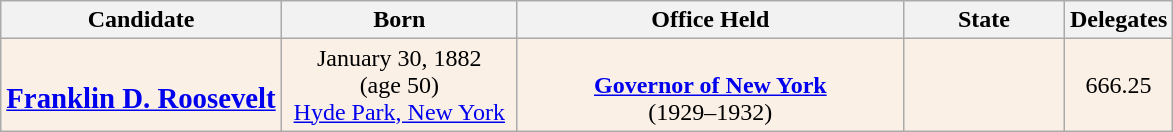<table class="wikitable sortable" style="text-align:center">
<tr>
<th>Candidate</th>
<th style="width:150px;">Born</th>
<th style="width:250px;">Office Held</th>
<th style="width:100px;">State</th>
<th>Delegates</th>
</tr>
<tr style="background:#FAF0E6;">
<td data-sort-value="Roosevelt"> <br> <strong><big><a href='#'>Franklin D. Roosevelt</a></big></strong></td>
<td>January 30, 1882<br>(age 50)<br><a href='#'>Hyde Park, New York</a></td>
<td><strong><br><a href='#'>Governor of New York</a></strong><br> (1929–1932)</td>
<td></td>
<td>666.25</td>
</tr>
</table>
